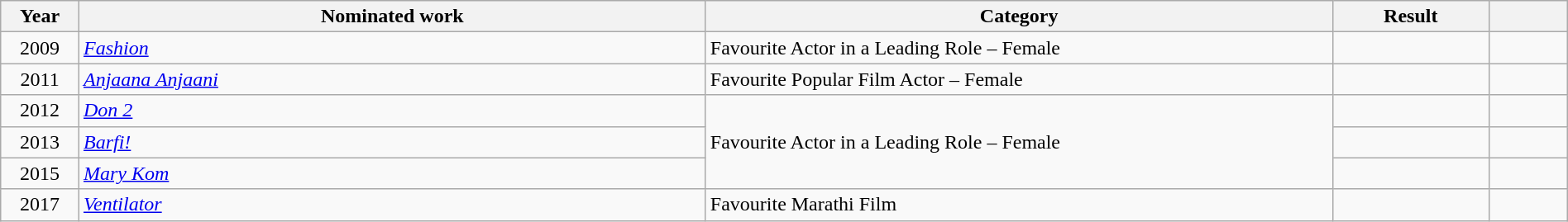<table class="wikitable sortable" width=100%>
<tr>
<th width=5%>Year</th>
<th width=40%>Nominated work</th>
<th width=40%>Category</th>
<th width=10%>Result</th>
<th width=5%></th>
</tr>
<tr>
<td style="text-align:center;">2009</td>
<td style="text-align:left;"><em><a href='#'>Fashion</a></em></td>
<td>Favourite Actor in a Leading Role – Female</td>
<td></td>
<td style="text-align:center;"></td>
</tr>
<tr>
<td style="text-align:center;">2011</td>
<td style="text-align:left;"><em><a href='#'>Anjaana Anjaani</a></em></td>
<td>Favourite Popular Film Actor – Female</td>
<td></td>
<td style="text-align:center;"></td>
</tr>
<tr>
<td style="text-align:center;">2012</td>
<td style="text-align:left;"><em><a href='#'>Don 2</a></em></td>
<td rowspan="3">Favourite Actor in a Leading Role – Female</td>
<td></td>
<td style="text-align:center;"></td>
</tr>
<tr>
<td style="text-align:center;">2013</td>
<td style="text-align:left;"><em><a href='#'>Barfi!</a></em></td>
<td></td>
<td style="text-align:center;"></td>
</tr>
<tr>
<td style="text-align:center;">2015</td>
<td style="text-align:left;"><em><a href='#'>Mary Kom</a></em></td>
<td></td>
<td style="text-align:center;"></td>
</tr>
<tr>
<td style="text-align:center;">2017</td>
<td style="text-align:left;"><em><a href='#'>Ventilator</a></em></td>
<td>Favourite Marathi Film</td>
<td></td>
<td style="text-align:center;"></td>
</tr>
</table>
